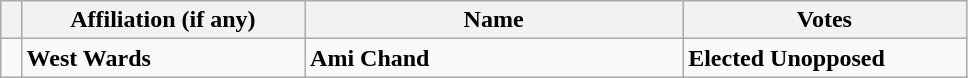<table class="wikitable" style="width:51%;">
<tr>
<th style="width:1%;"></th>
<th style="width:15%;">Affiliation (if any)</th>
<th style="width:20%;">Name</th>
<th style="width:15%;">Votes</th>
</tr>
<tr>
<td bgcolor=></td>
<td><strong>West Wards</strong></td>
<td><strong>Ami Chand</strong></td>
<td><strong>Elected Unopposed</strong></td>
</tr>
</table>
